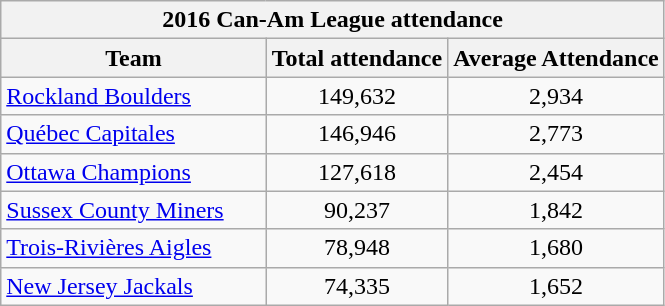<table class="wikitable">
<tr>
<th colspan="7">2016 Can-Am League attendance</th>
</tr>
<tr>
<th width="40%">Team</th>
<th>Total attendance</th>
<th>Average Attendance</th>
</tr>
<tr align=center>
<td align=left><a href='#'>Rockland Boulders</a></td>
<td>149,632</td>
<td>2,934</td>
</tr>
<tr align=center>
<td align=left><a href='#'>Québec Capitales</a></td>
<td>146,946</td>
<td>2,773</td>
</tr>
<tr align=center>
<td align=left><a href='#'>Ottawa Champions</a></td>
<td>127,618</td>
<td>2,454</td>
</tr>
<tr align=center>
<td align=left><a href='#'>Sussex County Miners</a></td>
<td>90,237</td>
<td>1,842</td>
</tr>
<tr align=center>
<td align=left><a href='#'>Trois-Rivières Aigles</a></td>
<td>78,948</td>
<td>1,680</td>
</tr>
<tr align=center>
<td align=left><a href='#'>New Jersey Jackals</a></td>
<td>74,335</td>
<td>1,652</td>
</tr>
</table>
